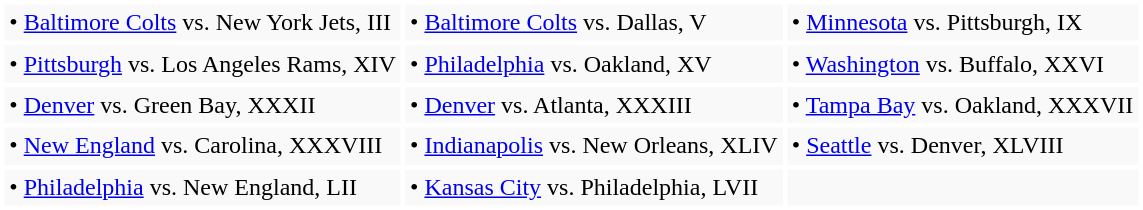<table class="wikitable" style="border: solid white">
<tr style="border: solid white">
<td>• <a href='#'>Baltimore Colts</a> vs. New York Jets, III</td>
<td style="border: solid white">• <a href='#'>Baltimore Colts</a> vs. Dallas, V</td>
<td style="border: solid white">• <a href='#'>Minnesota</a> vs. Pittsburgh, IX</td>
</tr>
<tr>
<td style="border: solid white">• <a href='#'>Pittsburgh</a> vs. Los Angeles Rams, XIV</td>
<td style="border: solid white">• <a href='#'>Philadelphia</a> vs. Oakland, XV</td>
<td style="border: solid white">• <a href='#'>Washington</a> vs. Buffalo, XXVI</td>
</tr>
<tr>
<td style="border: solid white">• <a href='#'>Denver</a> vs. Green Bay, XXXII</td>
<td style="border: solid white">• <a href='#'>Denver</a> vs. Atlanta, XXXIII</td>
<td style="border: solid white">• <a href='#'>Tampa Bay</a> vs. Oakland, XXXVII</td>
</tr>
<tr>
<td style="border: solid white">• <a href='#'>New England</a> vs. Carolina, XXXVIII</td>
<td style="border: solid white">• <a href='#'>Indianapolis</a> vs. New Orleans, XLIV</td>
<td style="border: solid white">• <a href='#'>Seattle</a> vs. Denver, XLVIII</td>
</tr>
<tr>
<td style="border: solid white">• <a href='#'>Philadelphia</a> vs. New England, LII</td>
<td style="border: solid white">• <a href='#'>Kansas City</a> vs. Philadelphia, LVII</td>
</tr>
</table>
